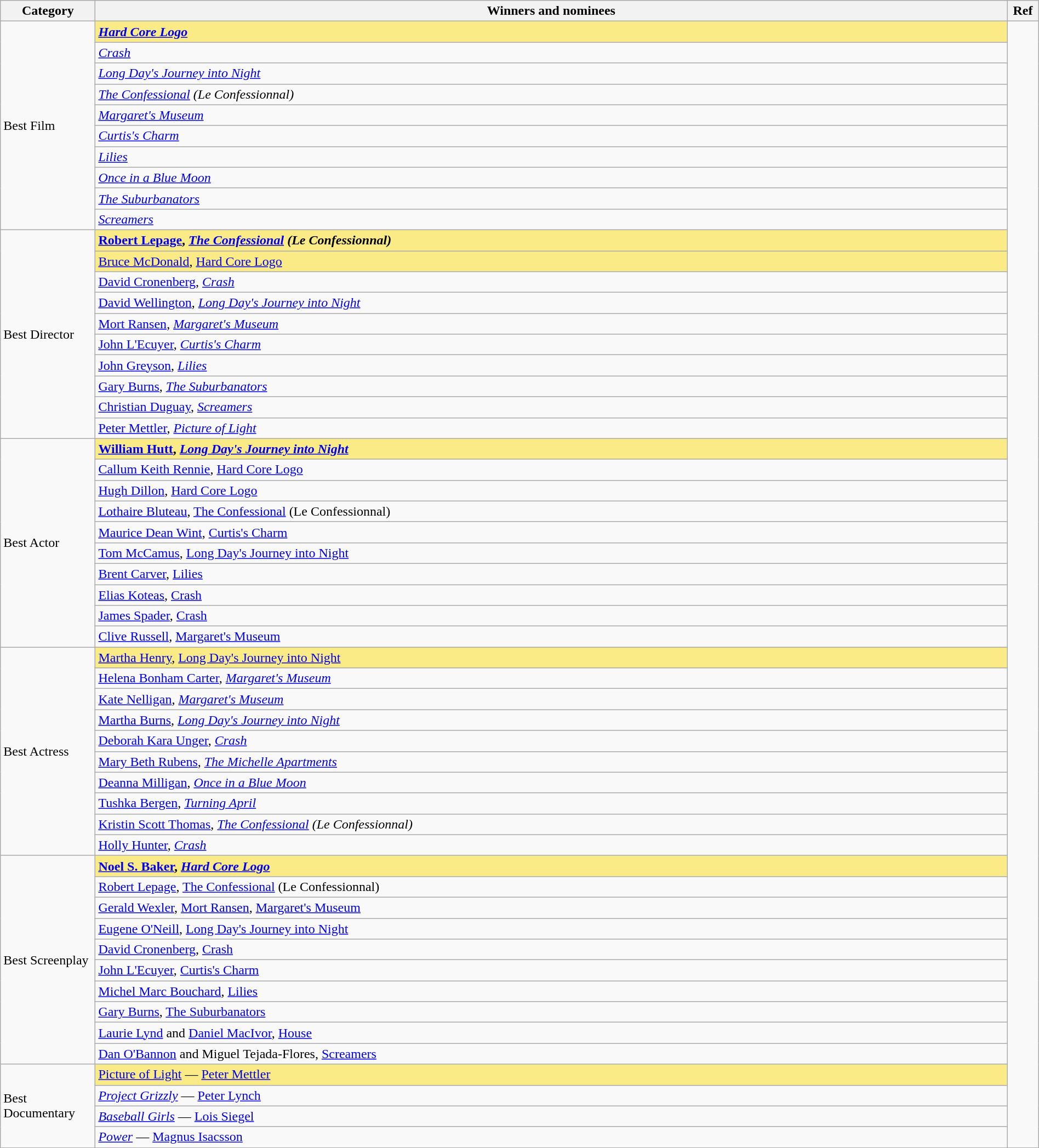<table class="wikitable" width="100%" cellpadding="5">
<tr>
<th width="15"><strong>Category</strong></th>
<th width="900"><strong>Winners and nominees</strong></th>
<th width="15"><strong>Ref</strong></th>
</tr>
<tr>
<td rowspan=10>Best Film</td>
<td style="background:#FAEB86;"><strong><em><a href='#'>Hard Core Logo</a></em></strong></td>
<td rowspan=54></td>
</tr>
<tr>
<td><em><a href='#'>Crash</a></em></td>
</tr>
<tr>
<td><em><a href='#'>Long Day's Journey into Night</a></em></td>
</tr>
<tr>
<td><em><a href='#'>The Confessional</a> (Le Confessionnal)</em></td>
</tr>
<tr>
<td><em><a href='#'>Margaret's Museum</a></em></td>
</tr>
<tr>
<td><em><a href='#'>Curtis's Charm</a></em></td>
</tr>
<tr>
<td><em><a href='#'>Lilies</a></em></td>
</tr>
<tr>
<td><em><a href='#'>Once in a Blue Moon</a></em></td>
</tr>
<tr>
<td><em><a href='#'>The Suburbanators</a></em></td>
</tr>
<tr>
<td><em><a href='#'>Screamers</a></em></td>
</tr>
<tr>
<td rowspan=10>Best Director</td>
<td style="background:#FAEB86;"><strong><a href='#'>Robert Lepage</a>, <em><a href='#'>The Confessional</a> (Le Confessionnal)<strong><em></td>
</tr>
<tr>
<td style="background:#FAEB86;"></strong><a href='#'>Bruce McDonald</a>, </em><a href='#'>Hard Core Logo</a></em></strong></td>
</tr>
<tr>
<td><a href='#'>David Cronenberg</a>, <em><a href='#'>Crash</a></em></td>
</tr>
<tr>
<td><a href='#'>David Wellington</a>, <em><a href='#'>Long Day's Journey into Night</a></em></td>
</tr>
<tr>
<td><a href='#'>Mort Ransen</a>, <em><a href='#'>Margaret's Museum</a></em></td>
</tr>
<tr>
<td><a href='#'>John L'Ecuyer</a>, <em><a href='#'>Curtis's Charm</a></em></td>
</tr>
<tr>
<td><a href='#'>John Greyson</a>, <em><a href='#'>Lilies</a></em></td>
</tr>
<tr>
<td><a href='#'>Gary Burns</a>, <em><a href='#'>The Suburbanators</a></em></td>
</tr>
<tr>
<td><a href='#'>Christian Duguay</a>, <em><a href='#'>Screamers</a></em></td>
</tr>
<tr>
<td><a href='#'>Peter Mettler</a>, <em><a href='#'>Picture of Light</a></em></td>
</tr>
<tr>
<td rowspan=10>Best Actor</td>
<td style="background:#FAEB86;"><strong><a href='#'>William Hutt</a>, <em><a href='#'>Long Day's Journey into Night</a><strong><em></td>
</tr>
<tr>
<td><a href='#'>Callum Keith Rennie</a>, </em><a href='#'>Hard Core Logo</a><em></td>
</tr>
<tr>
<td><a href='#'>Hugh Dillon</a>, </em><a href='#'>Hard Core Logo</a><em></td>
</tr>
<tr>
<td><a href='#'>Lothaire Bluteau</a>, </em><a href='#'>The Confessional</a> (Le Confessionnal)<em></td>
</tr>
<tr>
<td><a href='#'>Maurice Dean Wint</a>, </em><a href='#'>Curtis's Charm</a><em></td>
</tr>
<tr>
<td><a href='#'>Tom McCamus</a>, </em><a href='#'>Long Day's Journey into Night</a><em></td>
</tr>
<tr>
<td><a href='#'>Brent Carver</a>, </em><a href='#'>Lilies</a><em></td>
</tr>
<tr>
<td><a href='#'>Elias Koteas</a>, </em><a href='#'>Crash</a><em></td>
</tr>
<tr>
<td><a href='#'>James Spader</a>, </em><a href='#'>Crash</a><em></td>
</tr>
<tr>
<td><a href='#'>Clive Russell</a>, </em><a href='#'>Margaret's Museum</a><em></td>
</tr>
<tr>
<td rowspan=10>Best Actress</td>
<td style="background:#FAEB86;"></strong><a href='#'>Martha Henry</a>, </em><a href='#'>Long Day's Journey into Night</a></em></strong></td>
</tr>
<tr>
<td><a href='#'>Helena Bonham Carter</a>, <em><a href='#'>Margaret's Museum</a></em></td>
</tr>
<tr>
<td><a href='#'>Kate Nelligan</a>, <em><a href='#'>Margaret's Museum</a></em></td>
</tr>
<tr>
<td><a href='#'>Martha Burns</a>, <em><a href='#'>Long Day's Journey into Night</a></em></td>
</tr>
<tr>
<td><a href='#'>Deborah Kara Unger</a>, <em><a href='#'>Crash</a></em></td>
</tr>
<tr>
<td><a href='#'>Mary Beth Rubens</a>, <em><a href='#'>The Michelle Apartments</a></em></td>
</tr>
<tr>
<td><a href='#'>Deanna Milligan</a>, <em><a href='#'>Once in a Blue Moon</a></em></td>
</tr>
<tr>
<td><a href='#'>Tushka Bergen</a>, <em><a href='#'>Turning April</a></em></td>
</tr>
<tr>
<td><a href='#'>Kristin Scott Thomas</a>, <em><a href='#'>The Confessional</a> (Le Confessionnal)</em></td>
</tr>
<tr>
<td><a href='#'>Holly Hunter</a>, <em><a href='#'>Crash</a></em></td>
</tr>
<tr>
<td rowspan=10>Best Screenplay</td>
<td style="background:#FAEB86;"><strong><a href='#'>Noel S. Baker</a>, <em><a href='#'>Hard Core Logo</a><strong><em></td>
</tr>
<tr>
<td><a href='#'>Robert Lepage</a>, </em><a href='#'>The Confessional</a> (Le Confessionnal)<em></td>
</tr>
<tr>
<td><a href='#'>Gerald Wexler</a>, <a href='#'>Mort Ransen</a>, </em><a href='#'>Margaret's Museum</a><em></td>
</tr>
<tr>
<td><a href='#'>Eugene O'Neill</a>, </em><a href='#'>Long Day's Journey into Night</a><em></td>
</tr>
<tr>
<td><a href='#'>David Cronenberg</a>, </em><a href='#'>Crash</a><em></td>
</tr>
<tr>
<td><a href='#'>John L'Ecuyer</a>, </em><a href='#'>Curtis's Charm</a><em></td>
</tr>
<tr>
<td><a href='#'>Michel Marc Bouchard</a>, </em><a href='#'>Lilies</a><em></td>
</tr>
<tr>
<td><a href='#'>Gary Burns</a>, </em><a href='#'>The Suburbanators</a><em></td>
</tr>
<tr>
<td><a href='#'>Laurie Lynd</a> and <a href='#'>Daniel MacIvor</a>, </em><a href='#'>House</a><em></td>
</tr>
<tr>
<td><a href='#'>Dan O'Bannon</a> and Miguel Tejada-Flores, </em><a href='#'>Screamers</a><em></td>
</tr>
<tr>
<td rowspan=4>Best Documentary</td>
<td style="background:#FAEB86;"></em></strong><a href='#'>Picture of Light</a></em> — <a href='#'>Peter Mettler</a></strong></td>
</tr>
<tr>
<td><em><a href='#'>Project Grizzly</a></em> — <a href='#'>Peter Lynch</a></td>
</tr>
<tr>
<td><em><a href='#'>Baseball Girls</a></em> — <a href='#'>Lois Siegel</a></td>
</tr>
<tr>
<td><em><a href='#'>Power</a></em> — <a href='#'>Magnus Isacsson</a></td>
</tr>
</table>
